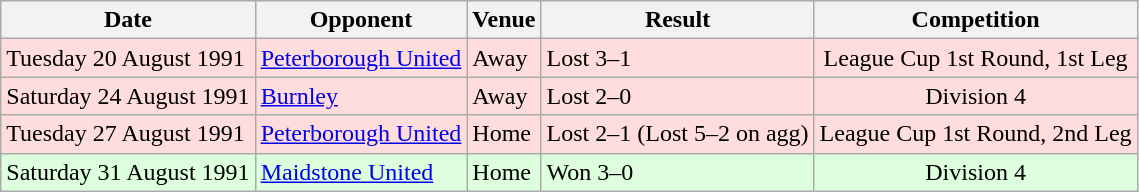<table class="wikitable">
<tr>
<th>Date</th>
<th>Opponent</th>
<th>Venue</th>
<th>Result</th>
<th>Competition</th>
</tr>
<tr style="background: #ffdddd;">
<td>Tuesday 20 August 1991</td>
<td><a href='#'>Peterborough United</a></td>
<td>Away</td>
<td>Lost 3–1</td>
<td align="center">League Cup 1st Round, 1st Leg</td>
</tr>
<tr style="background: #ffdddd;">
<td>Saturday 24 August 1991</td>
<td><a href='#'>Burnley</a></td>
<td>Away</td>
<td>Lost 2–0</td>
<td align="center">Division 4</td>
</tr>
<tr style="background: #ffdddd;">
<td>Tuesday 27 August 1991</td>
<td><a href='#'>Peterborough United</a></td>
<td>Home</td>
<td>Lost 2–1 (Lost 5–2 on agg)</td>
<td align="center">League Cup 1st Round, 2nd Leg</td>
</tr>
<tr style="background: #ddffdd;">
<td>Saturday 31 August 1991</td>
<td><a href='#'>Maidstone United</a></td>
<td>Home</td>
<td>Won 3–0</td>
<td align="center">Division 4</td>
</tr>
</table>
